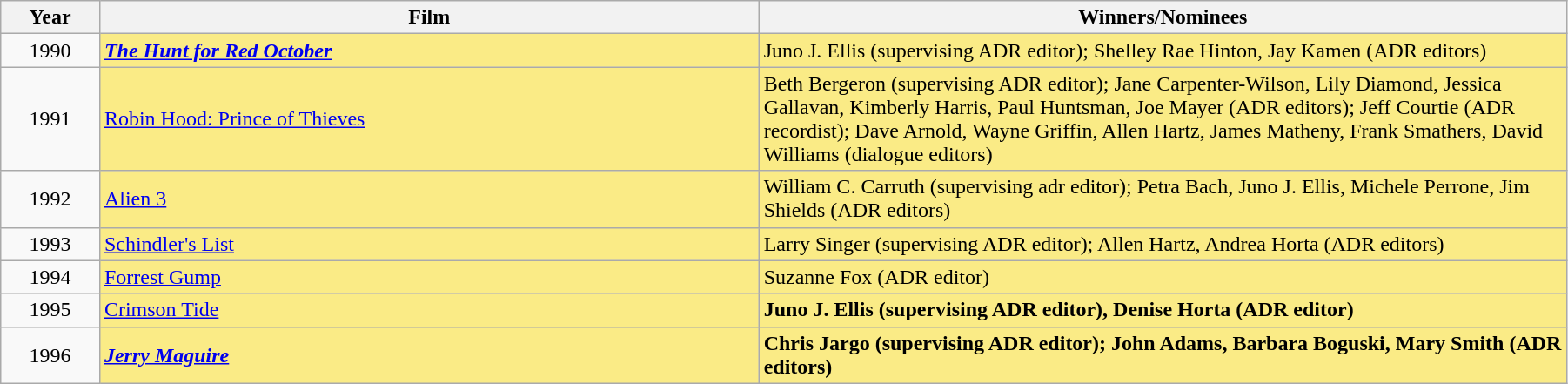<table class="wikitable" width="95%" cellpadding="5">
<tr>
<th width="6%">Year</th>
<th width="40%">Film</th>
<th width="49%">Winners/Nominees</th>
</tr>
<tr>
<td rowspan=1 style="text-align:center">1990<br></td>
<td style="background:#FAEB86;"><strong><em><a href='#'>The Hunt for Red October</a><em> <strong></td>
<td style="background:#FAEB86;"></strong>Juno J. Ellis (supervising ADR editor); Shelley Rae Hinton, Jay Kamen (ADR editors)<strong></td>
</tr>
<tr>
<td rowspan=1 style="text-align:center">1991<br></td>
<td style="background:#FAEB86;"></em></strong><a href='#'>Robin Hood: Prince of Thieves</a><strong><em></td>
<td style="background:#FAEB86;"></strong>Beth Bergeron (supervising ADR editor); Jane Carpenter-Wilson, Lily Diamond, Jessica Gallavan, Kimberly Harris, Paul Huntsman, Joe Mayer (ADR editors); Jeff Courtie (ADR recordist); Dave Arnold, Wayne Griffin, Allen Hartz, James Matheny, Frank Smathers, David Williams (dialogue editors)<strong></td>
</tr>
<tr>
<td rowspan=1 style="text-align:center">1992<br></td>
<td style="background:#FAEB86;"></em></strong><a href='#'>Alien 3</a><strong><em></td>
<td style="background:#FAEB86;"></strong>William C. Carruth (supervising adr editor); Petra Bach, Juno J. Ellis, Michele Perrone, Jim Shields (ADR editors)<strong></td>
</tr>
<tr>
<td rowspan=1 style="text-align:center">1993<br></td>
<td style="background:#FAEB86;"></em></strong><a href='#'>Schindler's List</a><strong><em></td>
<td style="background:#FAEB86;"></strong>Larry Singer (supervising ADR editor); Allen Hartz, Andrea Horta (ADR editors)<strong></td>
</tr>
<tr>
<td rowspan=1 style="text-align:center">1994<br></td>
<td style="background:#FAEB86;"></em></strong><a href='#'>Forrest Gump</a><strong><em></td>
<td style="background:#FAEB86;"></strong>Suzanne Fox (ADR editor)<strong></td>
</tr>
<tr>
<td rowspan=1 style="text-align:center">1995<br></td>
<td style="background:#FAEB86;"></em></strong><a href='#'>Crimson Tide</a></em> </strong></td>
<td style="background:#FAEB86;"><strong>Juno J. Ellis (supervising ADR editor), Denise Horta (ADR editor)</strong></td>
</tr>
<tr>
<td rowspan=1 style="text-align:center">1996<br></td>
<td style="background:#FAEB86;"><strong><em><a href='#'>Jerry Maguire</a></em></strong></td>
<td style="background:#FAEB86;"><strong>Chris Jargo (supervising ADR editor); John Adams, Barbara Boguski, Mary Smith (ADR editors)</strong></td>
</tr>
</table>
